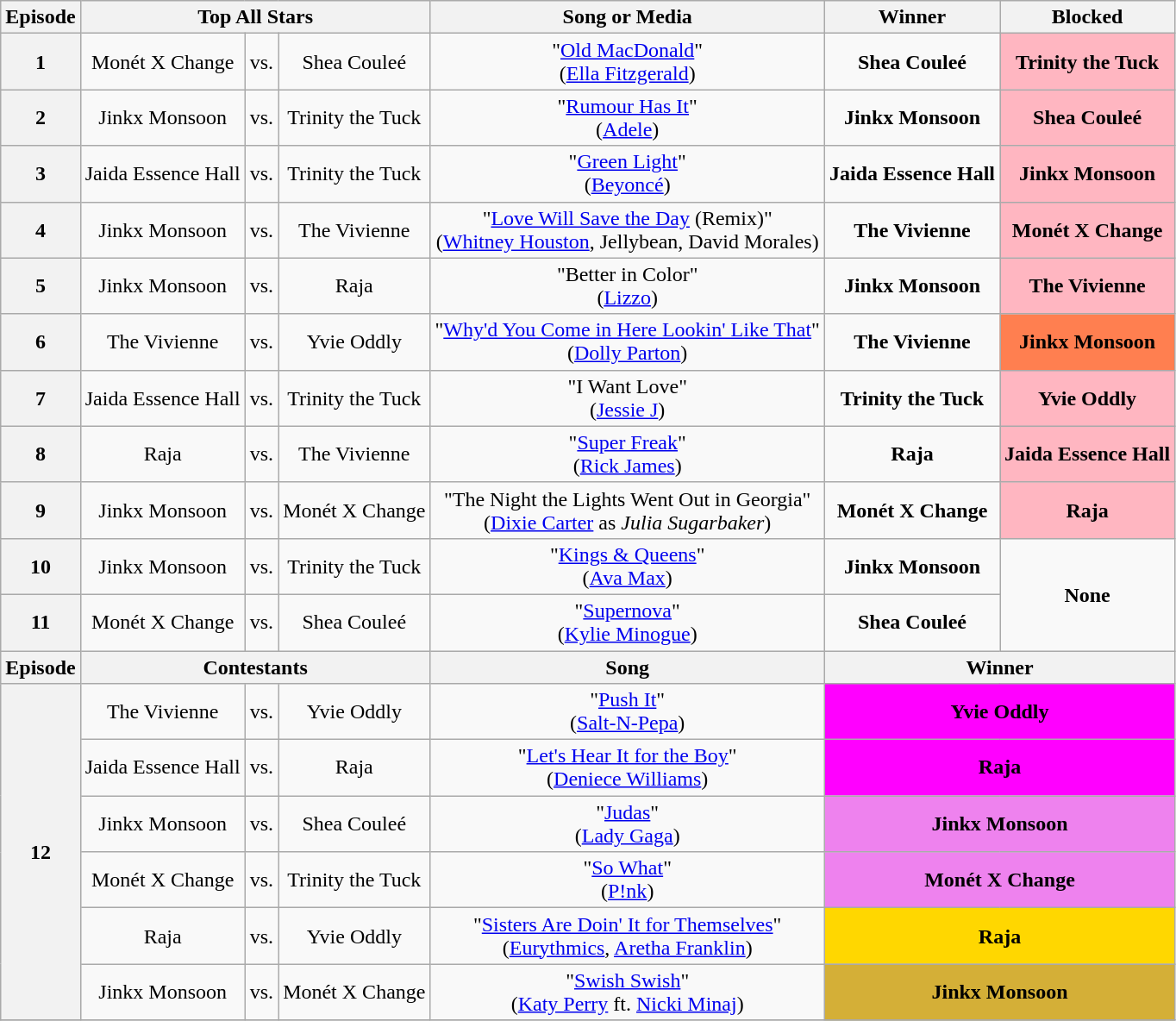<table class="wikitable" style="text-align:center">
<tr>
<th scope="col">Episode</th>
<th scope="col" colspan="3">Top All Stars</th>
<th scope="col">Song or Media</th>
<th scope="col">Winner</th>
<th scope="col">Blocked</th>
</tr>
<tr>
<th scope="row">1</th>
<td>Monét X Change</td>
<td>vs.</td>
<td>Shea Couleé</td>
<td>"<a href='#'>Old MacDonald</a>"<br>(<a href='#'>Ella Fitzgerald</a>)</td>
<td><strong>Shea Couleé</strong></td>
<td bgcolor="lightpink"><strong>Trinity the Tuck</strong></td>
</tr>
<tr>
<th scope="row">2</th>
<td>Jinkx Monsoon</td>
<td>vs.</td>
<td>Trinity the Tuck</td>
<td>"<a href='#'>Rumour Has It</a>"<br>(<a href='#'>Adele</a>)</td>
<td><strong>Jinkx Monsoon</strong></td>
<td bgcolor="lightpink"><strong>Shea Couleé</strong></td>
</tr>
<tr>
<th scope="row">3</th>
<td nowrap>Jaida Essence Hall</td>
<td>vs.</td>
<td>Trinity the Tuck</td>
<td>"<a href='#'>Green Light</a>"<br>(<a href='#'>Beyoncé</a>)</td>
<td nowrap><strong>Jaida Essence Hall</strong></td>
<td bgcolor="lightpink"><strong>Jinkx Monsoon</strong></td>
</tr>
<tr>
<th scope="row">4</th>
<td>Jinkx Monsoon</td>
<td>vs.</td>
<td>The Vivienne</td>
<td>"<a href='#'>Love Will Save the Day</a> (Remix)"<br>(<a href='#'>Whitney Houston</a>, Jellybean, David Morales)</td>
<td><strong>The Vivienne</strong></td>
<td bgcolor="lightpink"><strong>Monét X Change</strong></td>
</tr>
<tr>
<th scope="row">5</th>
<td>Jinkx Monsoon</td>
<td>vs.</td>
<td>Raja</td>
<td>"Better in Color"<br>(<a href='#'>Lizzo</a>)</td>
<td><strong>Jinkx Monsoon</strong></td>
<td bgcolor="lightpink"><strong>The Vivienne</strong></td>
</tr>
<tr>
<th scope="row">6</th>
<td>The Vivienne</td>
<td>vs.</td>
<td>Yvie Oddly</td>
<td>"<a href='#'>Why'd You Come in Here Lookin' Like That</a>"<br>(<a href='#'>Dolly Parton</a>)</td>
<td><strong>The Vivienne</strong></td>
<td bgcolor="coral"><strong>Jinkx Monsoon</strong></td>
</tr>
<tr>
<th scope="row">7</th>
<td>Jaida Essence Hall</td>
<td>vs.</td>
<td>Trinity the Tuck</td>
<td>"I Want Love"<br>(<a href='#'>Jessie J</a>)</td>
<td><strong>Trinity the Tuck</strong></td>
<td bgcolor="lightpink"><strong>Yvie Oddly</strong></td>
</tr>
<tr>
<th scope="row">8</th>
<td>Raja</td>
<td>vs.</td>
<td>The Vivienne</td>
<td>"<a href='#'>Super Freak</a>"<br>(<a href='#'>Rick James</a>)</td>
<td><strong>Raja</strong></td>
<td bgcolor="lightpink" nowrap><strong>Jaida Essence Hall</strong></td>
</tr>
<tr>
<th scope="row">9</th>
<td>Jinkx Monsoon</td>
<td>vs.</td>
<td nowrap>Monét X Change</td>
<td nowrap>"The Night the Lights Went Out in Georgia"<br>(<a href='#'>Dixie Carter</a> as <em>Julia Sugarbaker</em>)</td>
<td><strong>Monét X Change</strong></td>
<td bgcolor="lightpink"><strong>Raja</strong></td>
</tr>
<tr>
<th scope="row">10</th>
<td>Jinkx Monsoon</td>
<td>vs.</td>
<td>Trinity the Tuck</td>
<td>"<a href='#'>Kings & Queens</a>"<br>(<a href='#'>Ava Max</a>)</td>
<td><strong>Jinkx Monsoon</strong></td>
<td rowspan="2"><strong>None</strong></td>
</tr>
<tr>
<th scope="row">11</th>
<td>Monét X Change</td>
<td>vs.</td>
<td>Shea Couleé</td>
<td>"<a href='#'>Supernova</a>"<br>(<a href='#'>Kylie Minogue</a>)</td>
<td><strong>Shea Couleé</strong></td>
</tr>
<tr>
<th scope="col">Episode</th>
<th scope="col" colspan="3">Contestants</th>
<th scope="col">Song</th>
<th scope="col" colspan="2">Winner</th>
</tr>
<tr>
<th scope="row" rowspan="6">12</th>
<td>The Vivienne</td>
<td>vs.</td>
<td>Yvie Oddly</td>
<td>"<a href='#'>Push It</a>"<br>(<a href='#'>Salt-N-Pepa</a>)</td>
<td bgcolor="fuchsia" colspan="2"><strong>Yvie Oddly</strong></td>
</tr>
<tr>
<td>Jaida Essence Hall</td>
<td>vs.</td>
<td>Raja</td>
<td>"<a href='#'>Let's Hear It for the Boy</a>"<br>(<a href='#'>Deniece Williams</a>)</td>
<td bgcolor="fuchsia" colspan="2"><strong>Raja</strong></td>
</tr>
<tr>
<td>Jinkx Monsoon</td>
<td>vs.</td>
<td>Shea Couleé</td>
<td>"<a href='#'>Judas</a>"<br>(<a href='#'>Lady Gaga</a>)</td>
<td bgcolor="violet" colspan="2"><strong>Jinkx Monsoon</strong></td>
</tr>
<tr>
<td>Monét X Change</td>
<td>vs.</td>
<td>Trinity the Tuck</td>
<td>"<a href='#'>So What</a>"<br>(<a href='#'>P!nk</a>)</td>
<td bgcolor="violet" colspan="2"><strong>Monét X Change</strong></td>
</tr>
<tr>
<td>Raja</td>
<td>vs.</td>
<td>Yvie Oddly</td>
<td>"<a href='#'>Sisters Are Doin' It for Themselves</a>"<br>(<a href='#'>Eurythmics</a>, <a href='#'>Aretha Franklin</a>)</td>
<td bgcolor="#FFD700" colspan="2"><strong>Raja</strong></td>
</tr>
<tr>
<td>Jinkx Monsoon</td>
<td>vs.</td>
<td>Monét X Change</td>
<td>"<a href='#'>Swish Swish</a>"<br>(<a href='#'>Katy Perry</a> ft. <a href='#'>Nicki Minaj</a>)</td>
<td bgcolor="#D4AF37" colspan="2"><strong>Jinkx Monsoon</strong></td>
</tr>
<tr>
</tr>
</table>
